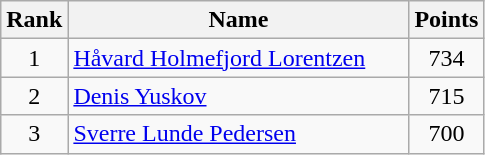<table class="wikitable" border="1" style="text-align:center">
<tr>
<th width=30>Rank</th>
<th width=220>Name</th>
<th width=25>Points</th>
</tr>
<tr>
<td>1</td>
<td align="left"> <a href='#'>Håvard Holmefjord Lorentzen</a></td>
<td>734</td>
</tr>
<tr>
<td>2</td>
<td align="left"> <a href='#'>Denis Yuskov</a></td>
<td>715</td>
</tr>
<tr>
<td>3</td>
<td align="left"> <a href='#'>Sverre Lunde Pedersen</a></td>
<td>700</td>
</tr>
</table>
